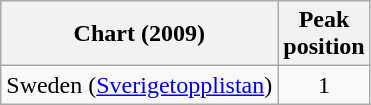<table class="wikitable">
<tr>
<th>Chart (2009)</th>
<th>Peak<br>position</th>
</tr>
<tr>
<td>Sweden (<a href='#'>Sverigetopplistan</a>)</td>
<td align="center">1</td>
</tr>
</table>
